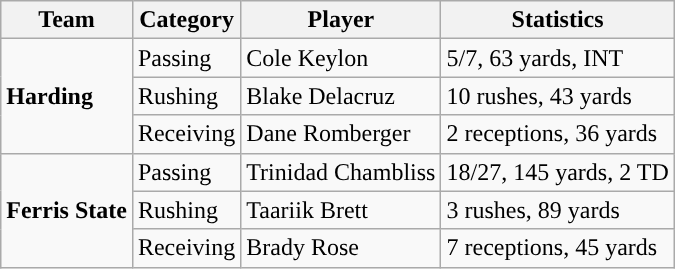<table class="wikitable" style="float: right;">
<tr>
<th>Team</th>
<th>Category</th>
<th>Player</th>
<th>Statistics</th>
</tr>
<tr>
<td rowspan=3><strong>Harding</strong></td>
<td>Passing</td>
<td>Cole Keylon</td>
<td>5/7, 63 yards, INT</td>
</tr>
<tr>
<td>Rushing</td>
<td>Blake Delacruz</td>
<td>10 rushes, 43 yards</td>
</tr>
<tr>
<td>Receiving</td>
<td>Dane Romberger</td>
<td>2 receptions, 36 yards</td>
</tr>
<tr>
<td rowspan=3><strong>Ferris State</strong></td>
<td>Passing</td>
<td>Trinidad Chambliss</td>
<td>18/27, 145 yards, 2 TD</td>
</tr>
<tr>
<td>Rushing</td>
<td>Taariik Brett</td>
<td>3 rushes, 89 yards</td>
</tr>
<tr>
<td>Receiving</td>
<td>Brady Rose</td>
<td>7 receptions, 45 yards</td>
</tr>
</table>
